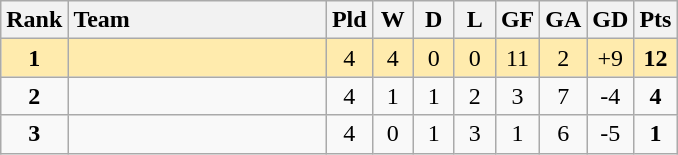<table class="wikitable" style="text-align: center;">
<tr>
<th width=30>Rank</th>
<th width=165 style="text-align:left;">Team</th>
<th width=20>Pld</th>
<th width=20>W</th>
<th width=20>D</th>
<th width=20>L</th>
<th width=20>GF</th>
<th width=20>GA</th>
<th width=20>GD</th>
<th width=20>Pts</th>
</tr>
<tr style="background:#ffebad;">
<td><strong>1</strong></td>
<td style="text-align:left;"></td>
<td>4</td>
<td>4</td>
<td>0</td>
<td>0</td>
<td>11</td>
<td>2</td>
<td>+9</td>
<td><strong>12</strong></td>
</tr>
<tr>
<td><strong>2</strong></td>
<td style="text-align:left;"></td>
<td>4</td>
<td>1</td>
<td>1</td>
<td>2</td>
<td>3</td>
<td>7</td>
<td>-4</td>
<td><strong>4</strong></td>
</tr>
<tr>
<td><strong>3</strong></td>
<td style="text-align:left;"></td>
<td>4</td>
<td>0</td>
<td>1</td>
<td>3</td>
<td>1</td>
<td>6</td>
<td>-5</td>
<td><strong>1</strong></td>
</tr>
</table>
